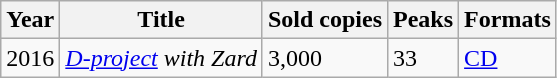<table class="wikitable">
<tr>
<th>Year</th>
<th>Title</th>
<th>Sold copies</th>
<th>Peaks</th>
<th>Formats</th>
</tr>
<tr>
<td align="center">2016</td>
<td><em><a href='#'>D-project</a> with Zard</em></td>
<td>3,000</td>
<td>33</td>
<td><a href='#'>CD</a></td>
</tr>
</table>
